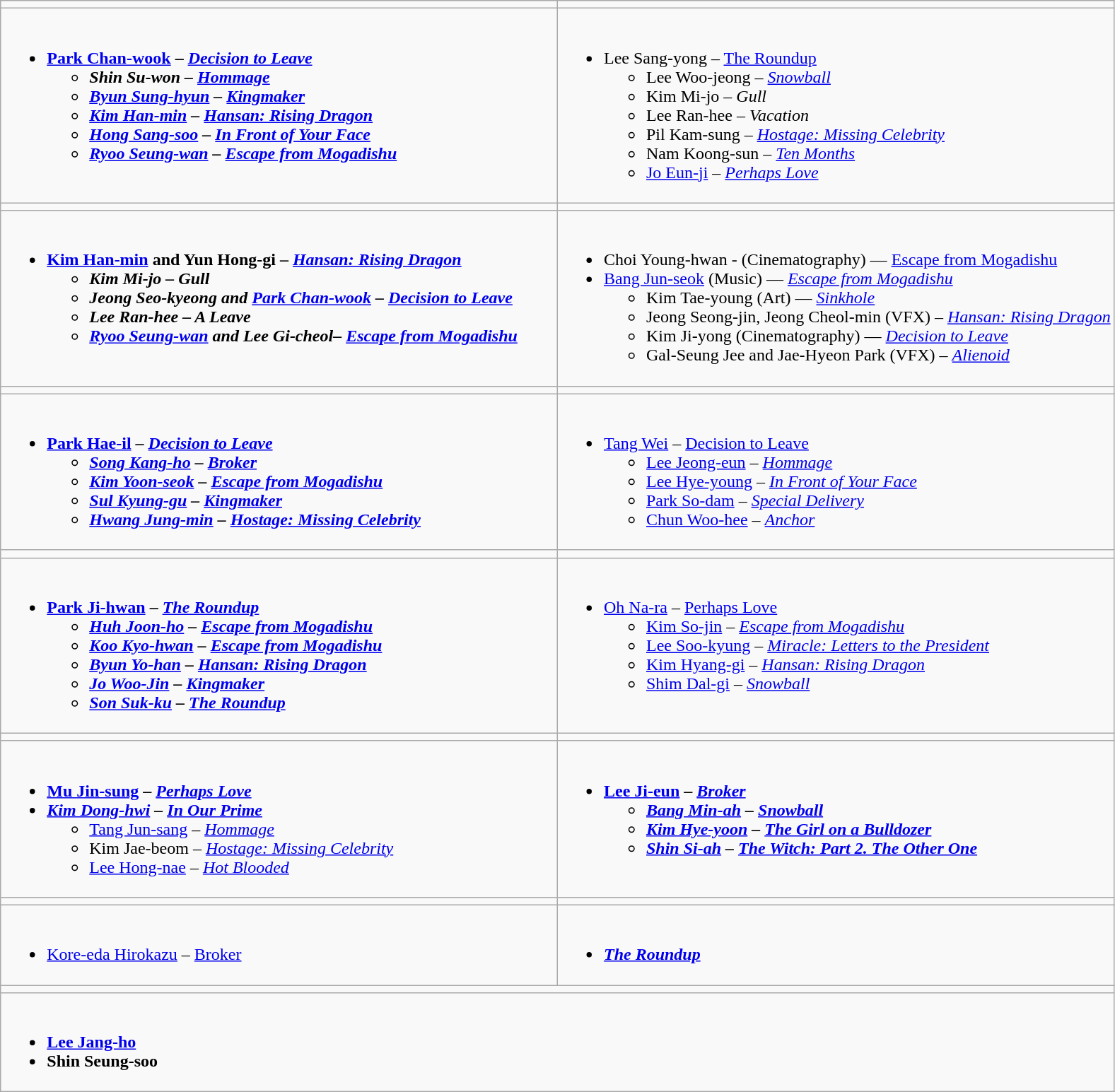<table class="wikitable ">
<tr>
<td style="vertical-align:top; width:50%;"></td>
<td style="vertical-align:top; width:50%;"></td>
</tr>
<tr>
<td valign="top"><br><ul><li><strong><a href='#'>Park Chan-wook</a> – <em><a href='#'>Decision to Leave</a><strong><em><ul><li>Shin Su-won – </em><a href='#'>Hommage</a><em></li><li><a href='#'>Byun Sung-hyun</a> – </em><a href='#'>Kingmaker</a><em></li><li><a href='#'>Kim Han-min</a> – </em><a href='#'>Hansan: Rising Dragon</a><em></li><li><a href='#'>Hong Sang-soo</a> – </em><a href='#'>In Front of Your Face</a><em></li><li><a href='#'>Ryoo Seung-wan</a> – </em><a href='#'>Escape from Mogadishu</a><em></li></ul></li></ul></td>
<td valign="top"><br><ul><li></strong>Lee Sang-yong – </em><a href='#'>The Roundup</a></em></strong><ul><li>Lee Woo-jeong – <em><a href='#'>Snowball</a></em></li><li>Kim Mi-jo – <em>Gull</em></li><li>Lee Ran-hee – <em>Vacation</em></li><li>Pil Kam-sung – <em><a href='#'>Hostage: Missing Celebrity</a></em></li><li>Nam Koong-sun – <em><a href='#'>Ten Months</a></em></li><li><a href='#'>Jo Eun-ji</a> – <em><a href='#'>Perhaps Love</a></em></li></ul></li></ul></td>
</tr>
<tr>
<td style="vertical-align:top; width:50%;"></td>
<td style="vertical-align:top; width:50%;"></td>
</tr>
<tr>
<td valign="top"><br><ul><li><strong><a href='#'>Kim Han-min</a> and Yun Hong-gi – <em><a href='#'>Hansan: Rising Dragon</a><strong><em><ul><li>Kim Mi-jo – </em>Gull<em></li><li>Jeong Seo-kyeong and <a href='#'>Park Chan-wook</a> – </em><a href='#'>Decision to Leave</a><em></li><li>Lee Ran-hee – </em>A Leave<em></li><li><a href='#'>Ryoo Seung-wan</a> and Lee Gi-cheol– </em><a href='#'>Escape from Mogadishu</a><em></li></ul></li></ul></td>
<td valign="top"><br><ul><li></strong>Choi Young-hwan - (Cinematography) — </em><a href='#'>Escape from Mogadishu</a></em></strong></li><li><a href='#'>Bang Jun-seok</a> (Music) — <em><a href='#'>Escape from Mogadishu</a></em><ul><li>Kim Tae-young (Art) — <em><a href='#'>Sinkhole</a></em></li><li>Jeong Seong-jin, Jeong Cheol-min  (VFX) – <em><a href='#'>Hansan: Rising Dragon</a></em></li><li>Kim Ji-yong (Cinematography) — <em><a href='#'>Decision to Leave</a></em></li><li>Gal-Seung Jee and Jae-Hyeon Park (VFX) – <em><a href='#'>Alienoid</a></em></li></ul></li></ul></td>
</tr>
<tr>
<td style="vertical-align:top; width:50%;"></td>
<td style="vertical-align:top; width:50%;"></td>
</tr>
<tr>
<td valign="top"><br><ul><li><strong><a href='#'>Park Hae-il</a> – <em><a href='#'>Decision to Leave</a><strong><em><ul><li><a href='#'>Song Kang-ho</a> – </em><a href='#'>Broker</a><em></li><li><a href='#'>Kim Yoon-seok</a> – </em><a href='#'>Escape from Mogadishu</a><em></li><li><a href='#'>Sul Kyung-gu</a> – </em><a href='#'>Kingmaker</a><em></li><li><a href='#'>Hwang Jung-min</a> – </em><a href='#'>Hostage: Missing Celebrity</a><em></li></ul></li></ul></td>
<td valign="top"><br><ul><li></strong><a href='#'>Tang Wei</a> – </em><a href='#'>Decision to Leave</a></em></strong><ul><li><a href='#'>Lee Jeong-eun</a> – <em><a href='#'>Hommage</a></em></li><li><a href='#'>Lee Hye-young</a> – <em><a href='#'>In Front of Your Face</a></em></li><li><a href='#'>Park So-dam</a> – <em><a href='#'>Special Delivery</a></em></li><li><a href='#'>Chun Woo-hee</a> – <em><a href='#'>Anchor</a></em></li></ul></li></ul></td>
</tr>
<tr>
<td style="vertical-align:top; width:50%;"></td>
<td style="vertical-align:top; width:50%;"></td>
</tr>
<tr>
<td valign="top"><br><ul><li><strong><a href='#'>Park Ji-hwan</a> – <em><a href='#'>The Roundup</a><strong><em><ul><li><a href='#'>Huh Joon-ho</a> – </em><a href='#'>Escape from Mogadishu</a><em></li><li><a href='#'>Koo Kyo-hwan</a> – </em><a href='#'>Escape from Mogadishu</a><em></li><li><a href='#'>Byun Yo-han</a> – </em><a href='#'>Hansan: Rising Dragon</a><em></li><li><a href='#'>Jo Woo-Jin</a> – </em><a href='#'>Kingmaker</a><em></li><li><a href='#'>Son Suk-ku</a> – </em><a href='#'>The Roundup</a><em></li></ul></li></ul></td>
<td valign="top"><br><ul><li></strong><a href='#'>Oh Na-ra</a> – </em><a href='#'>Perhaps Love</a></em></strong><ul><li><a href='#'>Kim So-jin</a> – <em><a href='#'>Escape from Mogadishu</a></em></li><li><a href='#'>Lee Soo-kyung</a> – <em><a href='#'>Miracle: Letters to the President</a></em></li><li><a href='#'>Kim Hyang-gi</a> – <em><a href='#'>Hansan: Rising Dragon</a></em></li><li><a href='#'>Shim Dal-gi</a> – <em><a href='#'>Snowball</a></em></li></ul></li></ul></td>
</tr>
<tr>
<td style="vertical-align:top; width:50%;"></td>
<td style="vertical-align:top; width:50%;"></td>
</tr>
<tr>
<td valign="top"><br><ul><li><strong><a href='#'>Mu Jin-sung</a> – <em><a href='#'>Perhaps Love</a><strong><em></li><li></strong><a href='#'>Kim Dong-hwi</a> – </em><a href='#'>In Our Prime</a></em></strong><ul><li><a href='#'>Tang Jun-sang</a> – <em><a href='#'>Hommage</a></em></li><li>Kim Jae-beom – <em><a href='#'>Hostage: Missing Celebrity</a></em></li><li><a href='#'>Lee Hong-nae</a> – <em><a href='#'>Hot Blooded</a></em></li></ul></li></ul></td>
<td valign="top"><br><ul><li><strong><a href='#'>Lee Ji-eun</a> – <em><a href='#'>Broker</a><strong><em><ul><li><a href='#'>Bang Min-ah</a> – </em><a href='#'>Snowball</a><em></li><li><a href='#'>Kim Hye-yoon</a> – </em><a href='#'>The Girl on a Bulldozer</a><em></li><li><a href='#'>Shin Si-ah</a> – </em><a href='#'>The Witch: Part 2. The Other One</a><em></li></ul></li></ul></td>
</tr>
<tr>
<td style="vertical-align:top; width:50%;"></td>
<td style="vertical-align:top; width:50%;"></td>
</tr>
<tr>
<td valign="top"><br><ul><li></strong><a href='#'>Kore-eda Hirokazu</a> – </em><a href='#'>Broker</a></em></strong></li></ul></td>
<td valign="top"><br><ul><li><strong><em><a href='#'>The Roundup</a></em></strong></li></ul></td>
</tr>
<tr>
<td colspan="2" style="vertical-align:top; width:50%;"></td>
</tr>
<tr>
<td colspan="2" valign="top"><br><ul><li><strong><a href='#'>Lee Jang-ho</a></strong></li><li><strong>Shin Seung-soo</strong></li></ul></td>
</tr>
</table>
